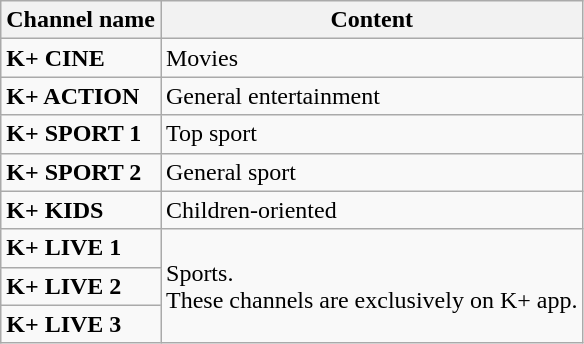<table class="wikitable">
<tr>
<th>Channel name</th>
<th>Content</th>
</tr>
<tr>
<td><strong>K+ CINE</strong></td>
<td>Movies</td>
</tr>
<tr>
<td><strong>K+ ACTION</strong></td>
<td>General entertainment</td>
</tr>
<tr>
<td><strong>K+ SPORT 1</strong></td>
<td>Top sport</td>
</tr>
<tr>
<td><strong>K+ SPORT 2</strong></td>
<td>General sport</td>
</tr>
<tr>
<td><strong>K+ KIDS</strong></td>
<td>Children-oriented</td>
</tr>
<tr>
<td><strong>K+ LIVE 1</strong></td>
<td rowspan="3">Sports.<br>These channels are exclusively on K+ app.</td>
</tr>
<tr>
<td><strong>K+ LIVE 2</strong></td>
</tr>
<tr>
<td><strong>K+ LIVE 3</strong></td>
</tr>
</table>
